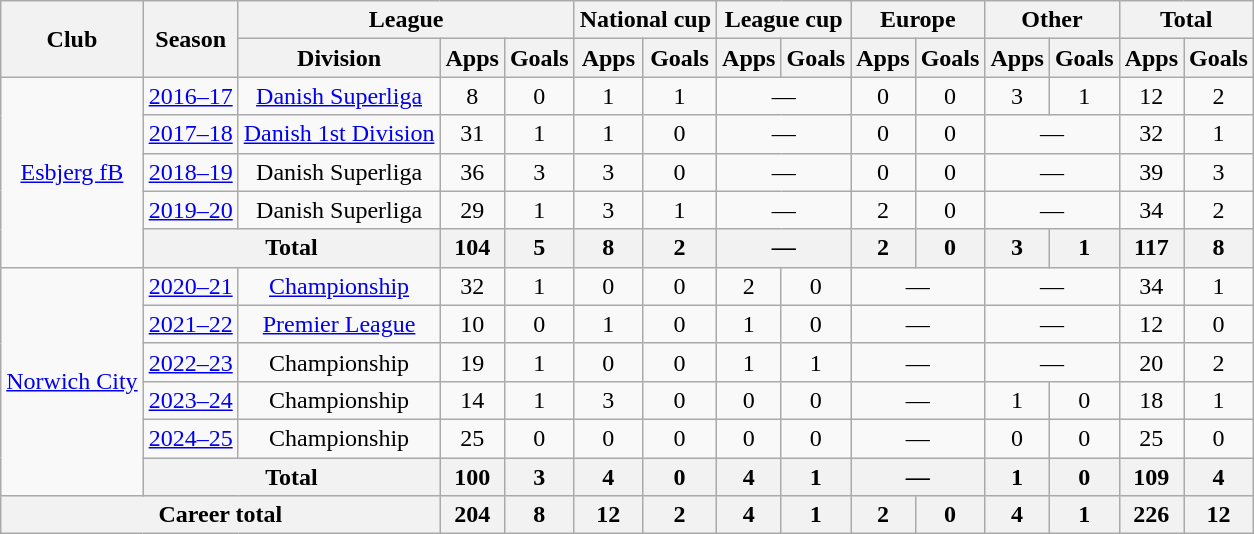<table class="wikitable" style="text-align:center">
<tr>
<th rowspan="2">Club</th>
<th rowspan="2">Season</th>
<th colspan="3">League</th>
<th colspan="2">National cup</th>
<th colspan="2">League cup</th>
<th colspan="2">Europe</th>
<th colspan="2">Other</th>
<th colspan="2">Total</th>
</tr>
<tr>
<th>Division</th>
<th>Apps</th>
<th>Goals</th>
<th>Apps</th>
<th>Goals</th>
<th>Apps</th>
<th>Goals</th>
<th>Apps</th>
<th>Goals</th>
<th>Apps</th>
<th>Goals</th>
<th>Apps</th>
<th>Goals</th>
</tr>
<tr>
<td rowspan="5"><a href='#'>Esbjerg fB</a></td>
<td><a href='#'>2016–17</a></td>
<td><a href='#'>Danish Superliga</a></td>
<td>8</td>
<td>0</td>
<td>1</td>
<td>1</td>
<td colspan="2">—</td>
<td>0</td>
<td>0</td>
<td>3</td>
<td>1</td>
<td>12</td>
<td>2</td>
</tr>
<tr>
<td><a href='#'>2017–18</a></td>
<td><a href='#'>Danish 1st Division</a></td>
<td>31</td>
<td>1</td>
<td>1</td>
<td>0</td>
<td colspan="2">—</td>
<td>0</td>
<td>0</td>
<td colspan="2">—</td>
<td>32</td>
<td>1</td>
</tr>
<tr>
<td><a href='#'>2018–19</a></td>
<td>Danish Superliga</td>
<td>36</td>
<td>3</td>
<td>3</td>
<td>0</td>
<td colspan="2">—</td>
<td>0</td>
<td>0</td>
<td colspan="2">—</td>
<td>39</td>
<td>3</td>
</tr>
<tr>
<td><a href='#'>2019–20</a></td>
<td>Danish Superliga</td>
<td>29</td>
<td>1</td>
<td>3</td>
<td>1</td>
<td colspan="2">—</td>
<td>2</td>
<td>0</td>
<td colspan="2">—</td>
<td>34</td>
<td>2</td>
</tr>
<tr>
<th colspan="2">Total</th>
<th>104</th>
<th>5</th>
<th>8</th>
<th>2</th>
<th colspan="2">—</th>
<th>2</th>
<th>0</th>
<th>3</th>
<th>1</th>
<th>117</th>
<th>8</th>
</tr>
<tr>
<td rowspan="6"><a href='#'>Norwich City</a></td>
<td><a href='#'>2020–21</a></td>
<td><a href='#'>Championship</a></td>
<td>32</td>
<td>1</td>
<td>0</td>
<td>0</td>
<td>2</td>
<td>0</td>
<td colspan="2">—</td>
<td colspan="2">—</td>
<td>34</td>
<td>1</td>
</tr>
<tr>
<td><a href='#'>2021–22</a></td>
<td><a href='#'>Premier League</a></td>
<td>10</td>
<td>0</td>
<td>1</td>
<td>0</td>
<td>1</td>
<td>0</td>
<td colspan="2">—</td>
<td colspan="2">—</td>
<td>12</td>
<td>0</td>
</tr>
<tr>
<td><a href='#'>2022–23</a></td>
<td>Championship</td>
<td>19</td>
<td>1</td>
<td>0</td>
<td>0</td>
<td>1</td>
<td>1</td>
<td colspan="2">—</td>
<td colspan="2">—</td>
<td>20</td>
<td>2</td>
</tr>
<tr>
<td><a href='#'>2023–24</a></td>
<td>Championship</td>
<td>14</td>
<td>1</td>
<td>3</td>
<td>0</td>
<td>0</td>
<td>0</td>
<td colspan="2">—</td>
<td>1</td>
<td>0</td>
<td>18</td>
<td>1</td>
</tr>
<tr>
<td><a href='#'>2024–25</a></td>
<td>Championship</td>
<td>25</td>
<td>0</td>
<td>0</td>
<td>0</td>
<td>0</td>
<td>0</td>
<td colspan="2">—</td>
<td>0</td>
<td>0</td>
<td>25</td>
<td>0</td>
</tr>
<tr>
<th colspan="2">Total</th>
<th>100</th>
<th>3</th>
<th>4</th>
<th>0</th>
<th>4</th>
<th>1</th>
<th colspan="2">—</th>
<th>1</th>
<th>0</th>
<th>109</th>
<th>4</th>
</tr>
<tr>
<th colspan="3">Career total</th>
<th>204</th>
<th>8</th>
<th>12</th>
<th>2</th>
<th>4</th>
<th>1</th>
<th>2</th>
<th>0</th>
<th>4</th>
<th>1</th>
<th>226</th>
<th>12</th>
</tr>
</table>
